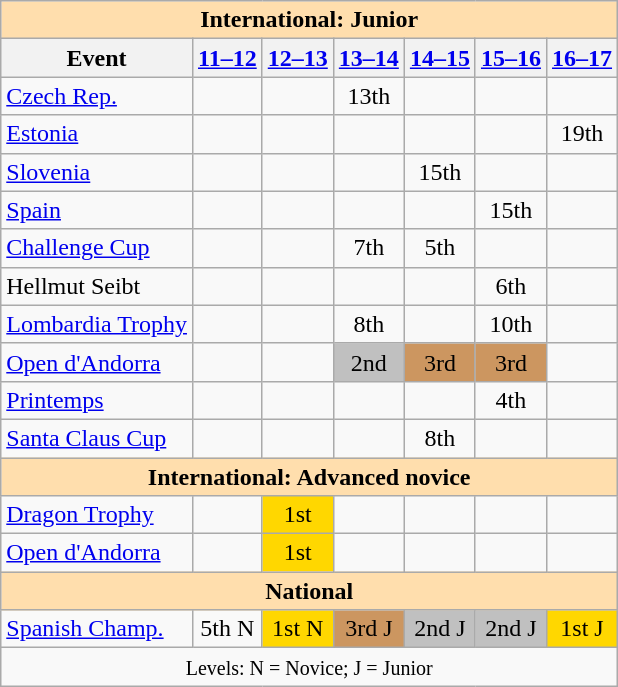<table class="wikitable" style="text-align:center">
<tr>
<th style="background-color: #ffdead; " colspan=7 align=center>International: Junior</th>
</tr>
<tr>
<th>Event</th>
<th><a href='#'>11–12</a></th>
<th><a href='#'>12–13</a></th>
<th><a href='#'>13–14</a></th>
<th><a href='#'>14–15</a></th>
<th><a href='#'>15–16</a></th>
<th><a href='#'>16–17</a></th>
</tr>
<tr>
<td align=left> <a href='#'>Czech Rep.</a></td>
<td></td>
<td></td>
<td>13th</td>
<td></td>
<td></td>
<td></td>
</tr>
<tr>
<td align=left> <a href='#'>Estonia</a></td>
<td></td>
<td></td>
<td></td>
<td></td>
<td></td>
<td>19th</td>
</tr>
<tr>
<td align=left> <a href='#'>Slovenia</a></td>
<td></td>
<td></td>
<td></td>
<td>15th</td>
<td></td>
<td></td>
</tr>
<tr>
<td align=left> <a href='#'>Spain</a></td>
<td></td>
<td></td>
<td></td>
<td></td>
<td>15th</td>
<td></td>
</tr>
<tr>
<td align=left><a href='#'>Challenge Cup</a></td>
<td></td>
<td></td>
<td>7th</td>
<td>5th</td>
<td></td>
<td></td>
</tr>
<tr>
<td align=left>Hellmut Seibt</td>
<td></td>
<td></td>
<td></td>
<td></td>
<td>6th</td>
<td></td>
</tr>
<tr>
<td align=left><a href='#'>Lombardia Trophy</a></td>
<td></td>
<td></td>
<td>8th</td>
<td></td>
<td>10th</td>
<td></td>
</tr>
<tr>
<td align=left><a href='#'>Open d'Andorra</a></td>
<td></td>
<td></td>
<td bgcolor=silver>2nd</td>
<td bgcolor=cc966>3rd</td>
<td bgcolor=cc966>3rd</td>
<td></td>
</tr>
<tr>
<td align=left><a href='#'>Printemps</a></td>
<td></td>
<td></td>
<td></td>
<td></td>
<td>4th</td>
<td></td>
</tr>
<tr>
<td align=left><a href='#'>Santa Claus Cup</a></td>
<td></td>
<td></td>
<td></td>
<td>8th</td>
<td></td>
<td></td>
</tr>
<tr>
<th style="background-color: #ffdead; " colspan=7 align=center>International: Advanced novice</th>
</tr>
<tr>
<td align=left><a href='#'>Dragon Trophy</a></td>
<td></td>
<td bgcolor=gold>1st</td>
<td></td>
<td></td>
<td></td>
<td></td>
</tr>
<tr>
<td align=left><a href='#'>Open d'Andorra</a></td>
<td></td>
<td bgcolor=gold>1st</td>
<td></td>
<td></td>
<td></td>
<td></td>
</tr>
<tr>
<th style="background-color: #ffdead; " colspan=7 align=center>National</th>
</tr>
<tr>
<td align=left><a href='#'>Spanish Champ.</a></td>
<td>5th N</td>
<td bgcolor=gold>1st N</td>
<td bgcolor=cc966>3rd J</td>
<td bgcolor=silver>2nd J</td>
<td bgcolor=silver>2nd J</td>
<td bgcolor=gold>1st J</td>
</tr>
<tr>
<td colspan=7 align=center><small> Levels: N = Novice; J = Junior </small></td>
</tr>
</table>
